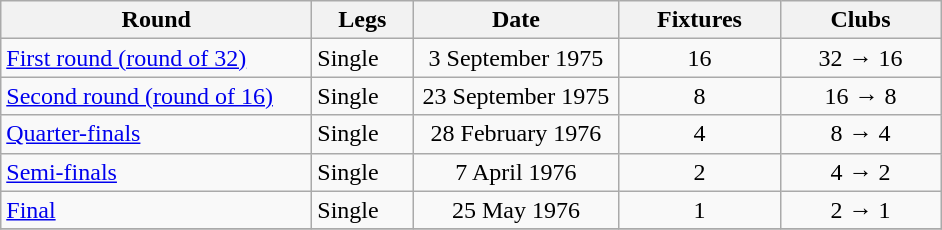<table class="wikitable" style="text-align:left">
<tr>
<th width=200>Round</th>
<th width=60>Legs</th>
<th width=130>Date</th>
<th width=100>Fixtures</th>
<th width=100>Clubs</th>
</tr>
<tr>
<td><a href='#'>First round (round of 32)</a></td>
<td>Single</td>
<td align="center">3 September 1975</td>
<td align="center">16</td>
<td align="center">32 → 16</td>
</tr>
<tr>
<td><a href='#'>Second round (round of 16)</a></td>
<td>Single</td>
<td align="center">23 September 1975</td>
<td align="center">8</td>
<td align="center">16 → 8</td>
</tr>
<tr>
<td><a href='#'>Quarter-finals</a></td>
<td>Single</td>
<td align="center">28 February 1976</td>
<td align="center">4</td>
<td align="center">8 → 4</td>
</tr>
<tr>
<td><a href='#'>Semi-finals</a></td>
<td>Single</td>
<td align="center">7 April 1976</td>
<td align="center">2</td>
<td align="center">4 → 2</td>
</tr>
<tr>
<td><a href='#'>Final</a></td>
<td>Single</td>
<td align="center">25 May 1976</td>
<td align="center">1</td>
<td align="center">2 → 1</td>
</tr>
<tr>
</tr>
</table>
